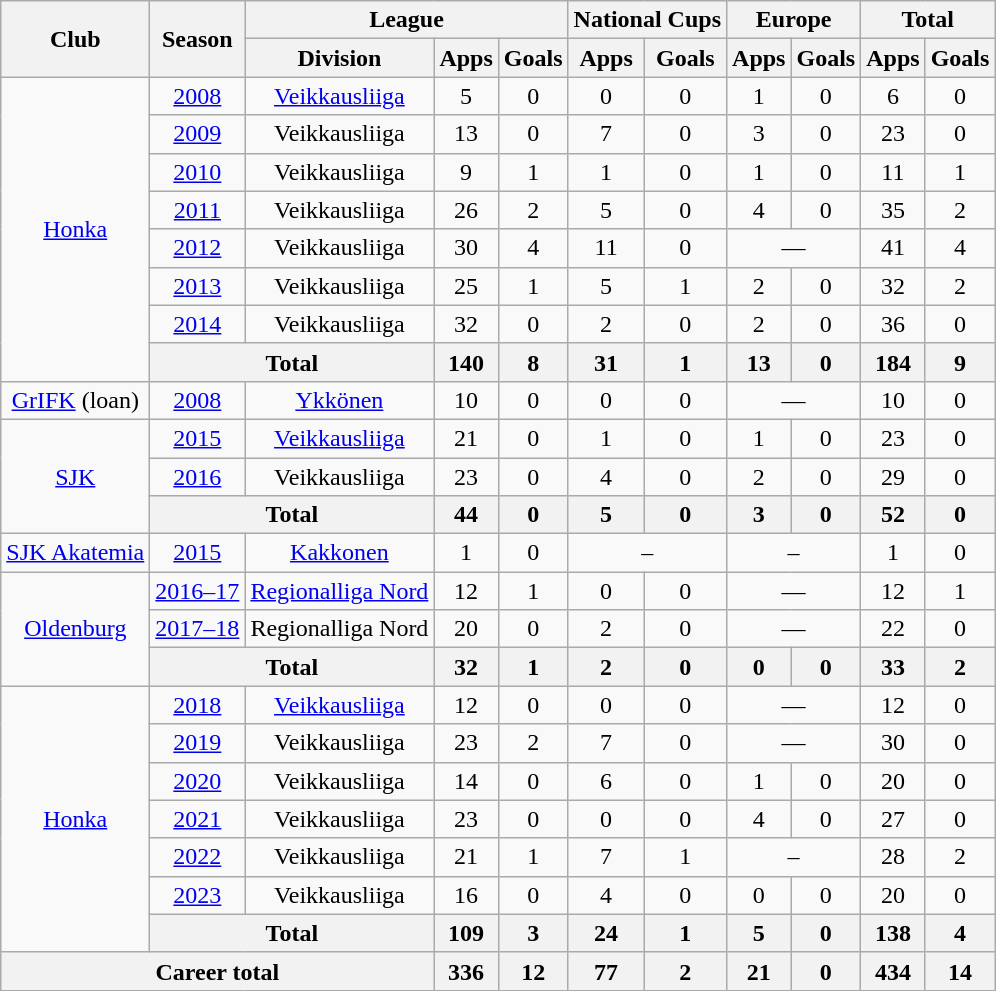<table class="wikitable" style="text-align:center">
<tr>
<th rowspan="2">Club</th>
<th rowspan="2">Season</th>
<th colspan="3">League</th>
<th colspan="2">National Cups</th>
<th colspan="2">Europe</th>
<th colspan="2">Total</th>
</tr>
<tr>
<th>Division</th>
<th>Apps</th>
<th>Goals</th>
<th>Apps</th>
<th>Goals</th>
<th>Apps</th>
<th>Goals</th>
<th>Apps</th>
<th>Goals</th>
</tr>
<tr>
<td rowspan="8"><a href='#'>Honka</a></td>
<td><a href='#'>2008</a></td>
<td><a href='#'>Veikkausliiga</a></td>
<td>5</td>
<td>0</td>
<td>0</td>
<td>0</td>
<td>1</td>
<td>0</td>
<td>6</td>
<td>0</td>
</tr>
<tr>
<td><a href='#'>2009</a></td>
<td>Veikkausliiga</td>
<td>13</td>
<td>0</td>
<td>7</td>
<td>0</td>
<td>3</td>
<td>0</td>
<td>23</td>
<td>0</td>
</tr>
<tr>
<td><a href='#'>2010</a></td>
<td>Veikkausliiga</td>
<td>9</td>
<td>1</td>
<td>1</td>
<td>0</td>
<td>1</td>
<td>0</td>
<td>11</td>
<td>1</td>
</tr>
<tr>
<td><a href='#'>2011</a></td>
<td>Veikkausliiga</td>
<td>26</td>
<td>2</td>
<td>5</td>
<td>0</td>
<td>4</td>
<td>0</td>
<td>35</td>
<td>2</td>
</tr>
<tr>
<td><a href='#'>2012</a></td>
<td>Veikkausliiga</td>
<td>30</td>
<td>4</td>
<td>11</td>
<td>0</td>
<td colspan="2">—</td>
<td>41</td>
<td>4</td>
</tr>
<tr>
<td><a href='#'>2013</a></td>
<td>Veikkausliiga</td>
<td>25</td>
<td>1</td>
<td>5</td>
<td>1</td>
<td>2</td>
<td>0</td>
<td>32</td>
<td>2</td>
</tr>
<tr>
<td><a href='#'>2014</a></td>
<td>Veikkausliiga</td>
<td>32</td>
<td>0</td>
<td>2</td>
<td>0</td>
<td>2</td>
<td>0</td>
<td>36</td>
<td>0</td>
</tr>
<tr>
<th colspan="2">Total</th>
<th>140</th>
<th>8</th>
<th>31</th>
<th>1</th>
<th>13</th>
<th>0</th>
<th>184</th>
<th>9</th>
</tr>
<tr>
<td rowspan="1"><a href='#'>GrIFK</a> (loan)</td>
<td><a href='#'>2008</a></td>
<td rowspan="1"><a href='#'>Ykkönen</a></td>
<td>10</td>
<td>0</td>
<td>0</td>
<td>0</td>
<td colspan="2">—</td>
<td>10</td>
<td>0</td>
</tr>
<tr>
<td rowspan="3"><a href='#'>SJK</a></td>
<td><a href='#'>2015</a></td>
<td><a href='#'>Veikkausliiga</a></td>
<td>21</td>
<td>0</td>
<td>1</td>
<td>0</td>
<td>1</td>
<td>0</td>
<td>23</td>
<td>0</td>
</tr>
<tr>
<td><a href='#'>2016</a></td>
<td>Veikkausliiga</td>
<td>23</td>
<td>0</td>
<td>4</td>
<td>0</td>
<td>2</td>
<td>0</td>
<td>29</td>
<td>0</td>
</tr>
<tr>
<th colspan="2">Total</th>
<th>44</th>
<th>0</th>
<th>5</th>
<th>0</th>
<th>3</th>
<th>0</th>
<th>52</th>
<th>0</th>
</tr>
<tr>
<td><a href='#'>SJK Akatemia</a></td>
<td><a href='#'>2015</a></td>
<td><a href='#'>Kakkonen</a></td>
<td>1</td>
<td>0</td>
<td colspan=2>–</td>
<td colspan=2>–</td>
<td>1</td>
<td>0</td>
</tr>
<tr>
<td rowspan="3"><a href='#'>Oldenburg</a></td>
<td><a href='#'>2016–17</a></td>
<td><a href='#'>Regionalliga Nord</a></td>
<td>12</td>
<td>1</td>
<td>0</td>
<td>0</td>
<td colspan="2">—</td>
<td>12</td>
<td>1</td>
</tr>
<tr>
<td><a href='#'>2017–18</a></td>
<td>Regionalliga Nord</td>
<td>20</td>
<td>0</td>
<td>2</td>
<td>0</td>
<td colspan="2">—</td>
<td>22</td>
<td>0</td>
</tr>
<tr>
<th colspan="2">Total</th>
<th>32</th>
<th>1</th>
<th>2</th>
<th>0</th>
<th>0</th>
<th>0</th>
<th>33</th>
<th>2</th>
</tr>
<tr>
<td rowspan="7"><a href='#'>Honka</a></td>
<td><a href='#'>2018</a></td>
<td><a href='#'>Veikkausliiga</a></td>
<td>12</td>
<td>0</td>
<td>0</td>
<td>0</td>
<td colspan="2">—</td>
<td>12</td>
<td>0</td>
</tr>
<tr>
<td><a href='#'>2019</a></td>
<td>Veikkausliiga</td>
<td>23</td>
<td>2</td>
<td>7</td>
<td>0</td>
<td colspan="2">—</td>
<td>30</td>
<td>0</td>
</tr>
<tr>
<td><a href='#'>2020</a></td>
<td>Veikkausliiga</td>
<td>14</td>
<td>0</td>
<td>6</td>
<td>0</td>
<td>1</td>
<td>0</td>
<td>20</td>
<td>0</td>
</tr>
<tr>
<td><a href='#'>2021</a></td>
<td>Veikkausliiga</td>
<td>23</td>
<td>0</td>
<td>0</td>
<td>0</td>
<td>4</td>
<td>0</td>
<td>27</td>
<td>0</td>
</tr>
<tr>
<td><a href='#'>2022</a></td>
<td>Veikkausliiga</td>
<td>21</td>
<td>1</td>
<td>7</td>
<td>1</td>
<td colspan=2>–</td>
<td>28</td>
<td>2</td>
</tr>
<tr>
<td><a href='#'>2023</a></td>
<td>Veikkausliiga</td>
<td>16</td>
<td>0</td>
<td>4</td>
<td>0</td>
<td>0</td>
<td>0</td>
<td>20</td>
<td>0</td>
</tr>
<tr>
<th colspan="2">Total</th>
<th>109</th>
<th>3</th>
<th>24</th>
<th>1</th>
<th>5</th>
<th>0</th>
<th>138</th>
<th>4</th>
</tr>
<tr>
<th colspan="3">Career total</th>
<th>336</th>
<th>12</th>
<th>77</th>
<th>2</th>
<th>21</th>
<th>0</th>
<th>434</th>
<th>14</th>
</tr>
</table>
